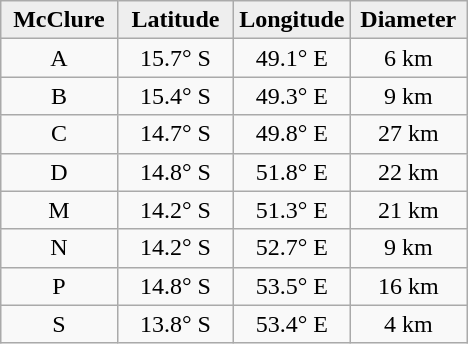<table class="wikitable">
<tr>
<th width="25%" style="background:#eeeeee;">McClure</th>
<th width="25%" style="background:#eeeeee;">Latitude</th>
<th width="25%" style="background:#eeeeee;">Longitude</th>
<th width="25%" style="background:#eeeeee;">Diameter</th>
</tr>
<tr>
<td align="center">A</td>
<td align="center">15.7° S</td>
<td align="center">49.1° E</td>
<td align="center">6 km</td>
</tr>
<tr>
<td align="center">B</td>
<td align="center">15.4° S</td>
<td align="center">49.3° E</td>
<td align="center">9 km</td>
</tr>
<tr>
<td align="center">C</td>
<td align="center">14.7° S</td>
<td align="center">49.8° E</td>
<td align="center">27 km</td>
</tr>
<tr>
<td align="center">D</td>
<td align="center">14.8° S</td>
<td align="center">51.8° E</td>
<td align="center">22 km</td>
</tr>
<tr>
<td align="center">M</td>
<td align="center">14.2° S</td>
<td align="center">51.3° E</td>
<td align="center">21 km</td>
</tr>
<tr>
<td align="center">N</td>
<td align="center">14.2° S</td>
<td align="center">52.7° E</td>
<td align="center">9 km</td>
</tr>
<tr>
<td align="center">P</td>
<td align="center">14.8° S</td>
<td align="center">53.5° E</td>
<td align="center">16 km</td>
</tr>
<tr>
<td align="center">S</td>
<td align="center">13.8° S</td>
<td align="center">53.4° E</td>
<td align="center">4 km</td>
</tr>
</table>
